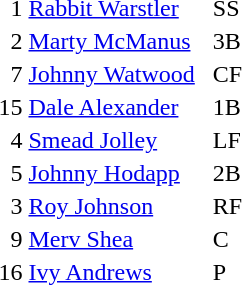<table>
<tr>
<td>  1</td>
<td><a href='#'>Rabbit Warstler</a></td>
<td>SS</td>
</tr>
<tr>
<td>  2</td>
<td><a href='#'>Marty McManus</a></td>
<td>3B</td>
</tr>
<tr>
<td>  7</td>
<td><a href='#'>Johnny Watwood</a>  </td>
<td>CF</td>
</tr>
<tr>
<td>15</td>
<td><a href='#'>Dale Alexander</a></td>
<td>1B</td>
</tr>
<tr>
<td>  4</td>
<td><a href='#'>Smead Jolley</a></td>
<td>LF</td>
</tr>
<tr>
<td>  5</td>
<td><a href='#'>Johnny Hodapp</a></td>
<td>2B</td>
</tr>
<tr>
<td>  3</td>
<td><a href='#'>Roy Johnson</a></td>
<td>RF</td>
</tr>
<tr>
<td>  9</td>
<td><a href='#'>Merv Shea</a></td>
<td>C</td>
</tr>
<tr>
<td>16</td>
<td><a href='#'>Ivy Andrews</a></td>
<td>P</td>
</tr>
<tr>
</tr>
</table>
